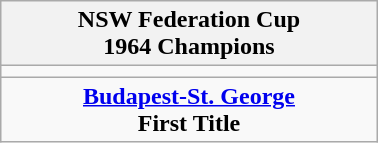<table class="wikitable" style="text-align: center; margin: 0 auto; width: 20%">
<tr>
<th>NSW Federation Cup<br>1964 Champions</th>
</tr>
<tr>
<td></td>
</tr>
<tr>
<td><strong><a href='#'>Budapest-St. George</a></strong><br><strong>First Title</strong></td>
</tr>
</table>
